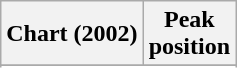<table class="wikitable sortable">
<tr>
<th>Chart (2002)</th>
<th>Peak<br>position</th>
</tr>
<tr>
</tr>
<tr>
</tr>
<tr>
</tr>
</table>
